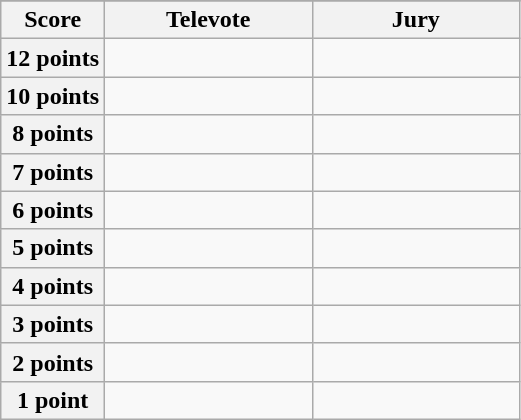<table class="wikitable">
<tr>
</tr>
<tr>
<th scope="col" width="20%">Score</th>
<th scope="col" width="40%">Televote</th>
<th scope="col" width="40%">Jury</th>
</tr>
<tr>
<th scope="row">12 points</th>
<td></td>
<td></td>
</tr>
<tr>
<th scope="row">10 points</th>
<td></td>
<td></td>
</tr>
<tr>
<th scope="row">8 points</th>
<td></td>
<td></td>
</tr>
<tr>
<th scope="row">7 points</th>
<td></td>
<td></td>
</tr>
<tr>
<th scope="row">6 points</th>
<td></td>
<td></td>
</tr>
<tr>
<th scope="row">5 points</th>
<td></td>
<td></td>
</tr>
<tr>
<th scope="row">4 points</th>
<td></td>
<td></td>
</tr>
<tr>
<th scope="row">3 points</th>
<td></td>
<td></td>
</tr>
<tr>
<th scope="row">2 points</th>
<td></td>
<td></td>
</tr>
<tr>
<th scope="row">1 point</th>
<td></td>
<td></td>
</tr>
</table>
